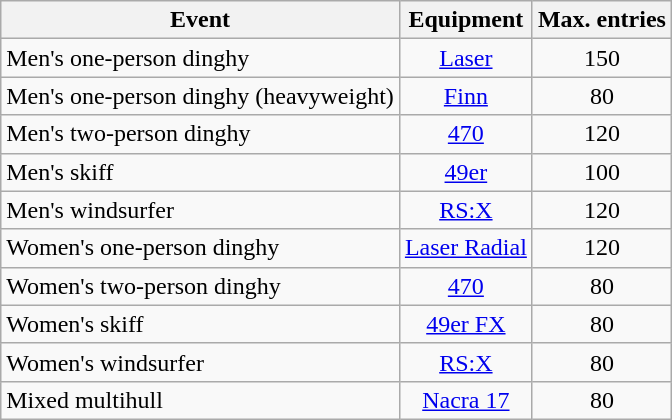<table class=wikitable>
<tr>
<th>Event</th>
<th>Equipment</th>
<th>Max. entries</th>
</tr>
<tr>
<td>Men's one-person dinghy</td>
<td align=center><a href='#'>Laser</a></td>
<td align=center>150</td>
</tr>
<tr>
<td>Men's one-person dinghy (heavyweight)</td>
<td align=center><a href='#'>Finn</a></td>
<td align=center>80</td>
</tr>
<tr>
<td>Men's two-person dinghy</td>
<td align=center><a href='#'>470</a></td>
<td align=center>120</td>
</tr>
<tr>
<td>Men's skiff</td>
<td align=center><a href='#'>49er</a></td>
<td align=center>100</td>
</tr>
<tr>
<td>Men's windsurfer</td>
<td align=center><a href='#'>RS:X</a></td>
<td align=center>120</td>
</tr>
<tr>
<td>Women's one-person dinghy</td>
<td align=center><a href='#'>Laser Radial</a></td>
<td align=center>120</td>
</tr>
<tr>
<td>Women's two-person dinghy</td>
<td align=center><a href='#'>470</a></td>
<td align=center>80</td>
</tr>
<tr>
<td>Women's skiff</td>
<td align=center><a href='#'>49er FX</a></td>
<td align=center>80</td>
</tr>
<tr>
<td>Women's windsurfer</td>
<td align=center><a href='#'>RS:X</a></td>
<td align=center>80</td>
</tr>
<tr>
<td>Mixed multihull</td>
<td align=center><a href='#'>Nacra 17</a></td>
<td align=center>80</td>
</tr>
</table>
